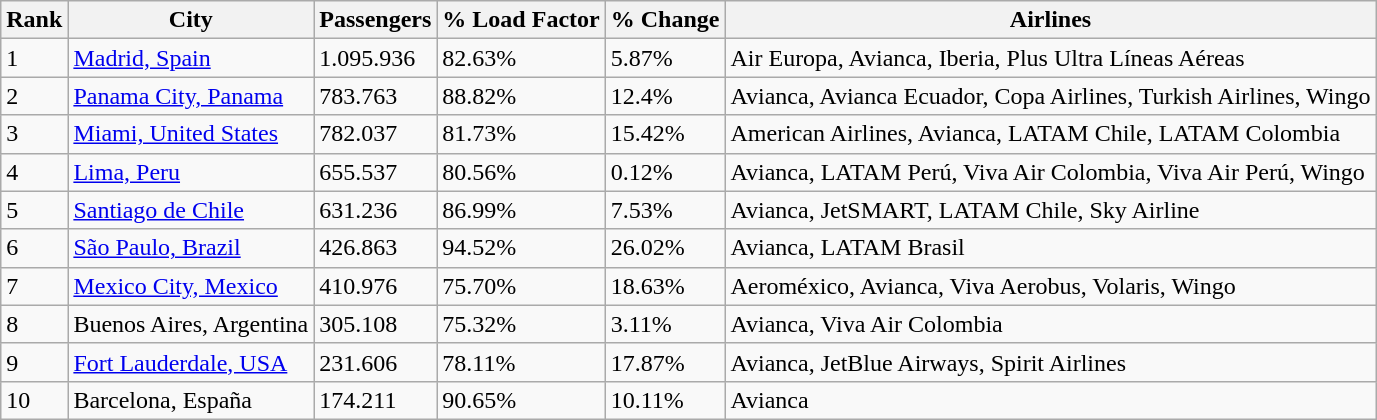<table class="sortable wikitable" width= align=>
<tr>
<th>Rank</th>
<th>City</th>
<th>Passengers</th>
<th>% Load Factor</th>
<th>% Change</th>
<th>Airlines</th>
</tr>
<tr>
<td>1</td>
<td><a href='#'>Madrid, Spain</a></td>
<td>1.095.936</td>
<td>82.63%</td>
<td> 5.87%</td>
<td>Air Europa, Avianca, Iberia, Plus Ultra Líneas Aéreas</td>
</tr>
<tr>
<td>2</td>
<td><a href='#'>Panama City, Panama</a></td>
<td>783.763</td>
<td>88.82%</td>
<td> 12.4%</td>
<td>Avianca, Avianca Ecuador, Copa Airlines, Turkish Airlines, Wingo</td>
</tr>
<tr>
<td>3</td>
<td><a href='#'>Miami, United States</a></td>
<td>782.037</td>
<td>81.73%</td>
<td> 15.42%</td>
<td>American Airlines, Avianca, LATAM Chile, LATAM Colombia</td>
</tr>
<tr>
<td>4</td>
<td><a href='#'>Lima, Peru</a></td>
<td>655.537</td>
<td>80.56%</td>
<td> 0.12%</td>
<td>Avianca, LATAM Perú, Viva Air Colombia, Viva Air Perú, Wingo</td>
</tr>
<tr>
<td>5</td>
<td><a href='#'>Santiago de Chile</a></td>
<td>631.236</td>
<td>86.99%</td>
<td> 7.53%</td>
<td>Avianca, JetSMART, LATAM Chile, Sky Airline</td>
</tr>
<tr>
<td>6</td>
<td><a href='#'>São Paulo, Brazil</a></td>
<td>426.863</td>
<td>94.52%</td>
<td> 26.02%</td>
<td>Avianca, LATAM Brasil</td>
</tr>
<tr>
<td>7</td>
<td><a href='#'>Mexico City, Mexico</a></td>
<td>410.976</td>
<td>75.70%</td>
<td> 18.63%</td>
<td>Aeroméxico, Avianca, Viva Aerobus, Volaris, Wingo</td>
</tr>
<tr>
<td>8</td>
<td>Buenos Aires, Argentina</td>
<td>305.108</td>
<td>75.32%</td>
<td> 3.11%</td>
<td>Avianca, Viva Air Colombia</td>
</tr>
<tr>
<td>9</td>
<td><a href='#'>Fort Lauderdale, USA</a></td>
<td>231.606</td>
<td>78.11%</td>
<td> 17.87%</td>
<td>Avianca, JetBlue Airways, Spirit Airlines</td>
</tr>
<tr>
<td>10</td>
<td>Barcelona, España</td>
<td>174.211</td>
<td>90.65%</td>
<td> 10.11%</td>
<td>Avianca</td>
</tr>
</table>
